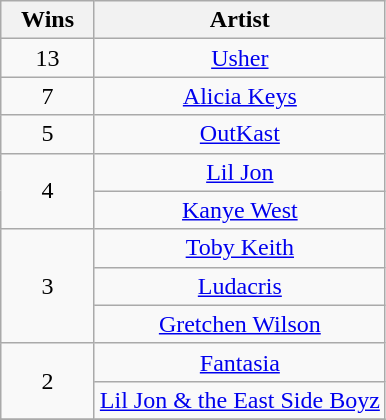<table class="wikitable" rowspan="2" style="text-align:center;">
<tr>
<th scope="col" style="width:55px;">Wins</th>
<th scope="col" style="text-align:center;">Artist</th>
</tr>
<tr>
<td style="text-align:center">13</td>
<td><a href='#'>Usher</a></td>
</tr>
<tr>
<td style="text-align:center">7</td>
<td><a href='#'>Alicia Keys</a></td>
</tr>
<tr>
<td style="text-align:center">5</td>
<td><a href='#'>OutKast</a></td>
</tr>
<tr>
<td rowspan="2" style="text-align:center">4</td>
<td><a href='#'>Lil Jon</a></td>
</tr>
<tr>
<td><a href='#'>Kanye West</a></td>
</tr>
<tr>
<td rowspan="3" style="text-align:center">3</td>
<td><a href='#'>Toby Keith</a></td>
</tr>
<tr>
<td><a href='#'>Ludacris</a></td>
</tr>
<tr>
<td><a href='#'>Gretchen Wilson</a></td>
</tr>
<tr>
<td rowspan="2" style="text-align:center">2</td>
<td><a href='#'>Fantasia</a></td>
</tr>
<tr>
<td><a href='#'>Lil Jon & the East Side Boyz</a></td>
</tr>
<tr>
</tr>
</table>
